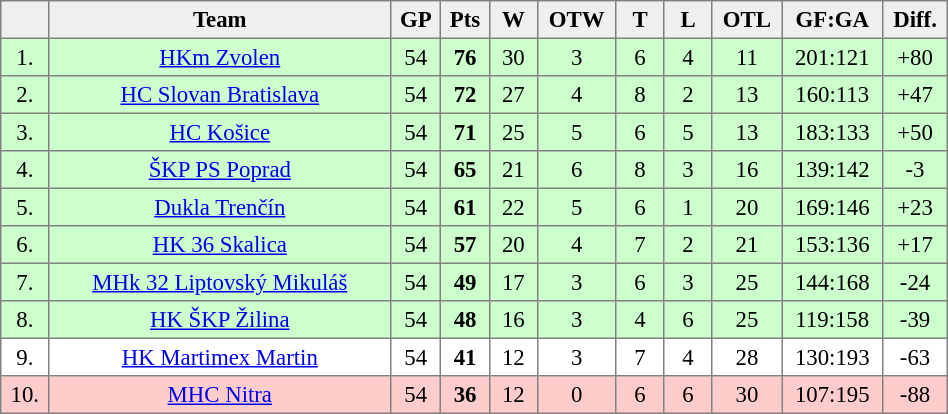<table cellpadding="3" cellspacing="0" border="1" style="font-size: 95%; text-align: center; border: gray solid 1px; border-collapse: collapse;" width="50%">
<tr bgcolor=#efefef>
<th width="20"></th>
<th width="185">Team</th>
<th width="20">GP</th>
<th width="20">Pts</th>
<th width="20">W</th>
<th width="20">OTW</th>
<th width="20">T</th>
<th width="20">L</th>
<th width="20">OTL</th>
<th width="20">GF:GA</th>
<th width="20">Diff.</th>
</tr>
<tr align="center" bgcolor="#ccffcc">
<td>1.</td>
<td><a href='#'>HKm Zvolen</a></td>
<td>54</td>
<td><strong>76</strong></td>
<td>30</td>
<td>3</td>
<td>6</td>
<td>4</td>
<td>11</td>
<td>201:121</td>
<td>+80</td>
</tr>
<tr align="center" bgcolor="#ccffcc">
<td>2.</td>
<td><a href='#'>HC Slovan Bratislava</a></td>
<td>54</td>
<td><strong>72</strong></td>
<td>27</td>
<td>4</td>
<td>8</td>
<td>2</td>
<td>13</td>
<td>160:113</td>
<td>+47</td>
</tr>
<tr align="center" bgcolor="#ccffcc">
<td>3.</td>
<td><a href='#'>HC Košice</a></td>
<td>54</td>
<td><strong>71</strong></td>
<td>25</td>
<td>5</td>
<td>6</td>
<td>5</td>
<td>13</td>
<td>183:133</td>
<td>+50</td>
</tr>
<tr align="center" bgcolor="#ccffcc">
<td>4.</td>
<td><a href='#'>ŠKP PS Poprad</a></td>
<td>54</td>
<td><strong>65</strong></td>
<td>21</td>
<td>6</td>
<td>8</td>
<td>3</td>
<td>16</td>
<td>139:142</td>
<td>-3</td>
</tr>
<tr align="center" bgcolor="#ccffcc">
<td>5.</td>
<td><a href='#'>Dukla Trenčín</a></td>
<td>54</td>
<td><strong>61</strong></td>
<td>22</td>
<td>5</td>
<td>6</td>
<td>1</td>
<td>20</td>
<td>169:146</td>
<td>+23</td>
</tr>
<tr align="center" bgcolor="#ccffcc">
<td>6.</td>
<td><a href='#'>HK 36 Skalica</a></td>
<td>54</td>
<td><strong>57</strong></td>
<td>20</td>
<td>4</td>
<td>7</td>
<td>2</td>
<td>21</td>
<td>153:136</td>
<td>+17</td>
</tr>
<tr align="center" bgcolor="#ccffcc">
<td>7.</td>
<td><a href='#'>MHk 32 Liptovský Mikuláš</a></td>
<td>54</td>
<td><strong>49</strong></td>
<td>17</td>
<td>3</td>
<td>6</td>
<td>3</td>
<td>25</td>
<td>144:168</td>
<td>-24</td>
</tr>
<tr align="center" bgcolor="#ccffcc">
<td>8.</td>
<td><a href='#'>HK ŠKP Žilina</a></td>
<td>54</td>
<td><strong>48</strong></td>
<td>16</td>
<td>3</td>
<td>4</td>
<td>6</td>
<td>25</td>
<td>119:158</td>
<td>-39</td>
</tr>
<tr align="center">
<td>9.</td>
<td><a href='#'>HK Martimex Martin</a></td>
<td>54</td>
<td><strong>41</strong></td>
<td>12</td>
<td>3</td>
<td>7</td>
<td>4</td>
<td>28</td>
<td>130:193</td>
<td>-63</td>
</tr>
<tr align="center" bgcolor="#ffcccc">
<td>10.</td>
<td><a href='#'>MHC Nitra</a></td>
<td>54</td>
<td><strong>36</strong></td>
<td>12</td>
<td>0</td>
<td>6</td>
<td>6</td>
<td>30</td>
<td>107:195</td>
<td>-88</td>
</tr>
</table>
